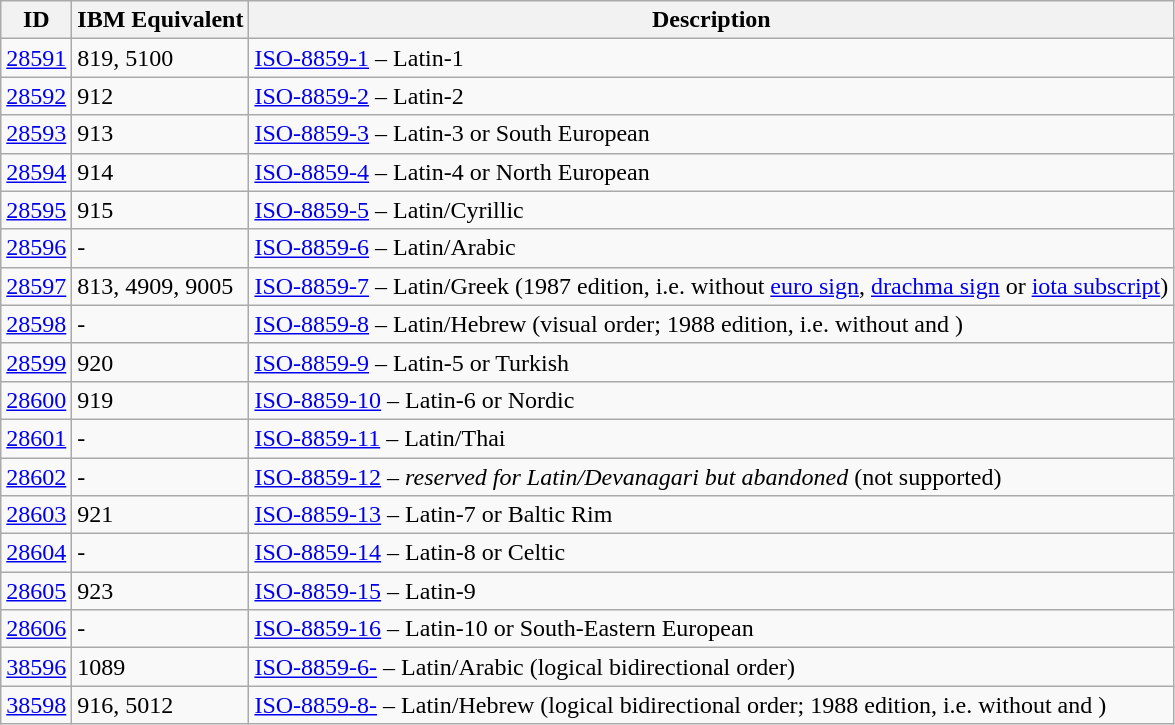<table class="wikitable">
<tr>
<th data-sort-type="number">ID</th>
<th data-sort-type="number">IBM Equivalent</th>
<th>Description</th>
</tr>
<tr>
<td><a href='#'>28591</a></td>
<td>819, 5100</td>
<td><a href='#'>ISO-8859-1</a> – Latin-1</td>
</tr>
<tr>
<td><a href='#'>28592</a></td>
<td>912</td>
<td><a href='#'>ISO-8859-2</a> – Latin-2</td>
</tr>
<tr>
<td><a href='#'>28593</a></td>
<td>913</td>
<td><a href='#'>ISO-8859-3</a> – Latin-3 or South European</td>
</tr>
<tr>
<td><a href='#'>28594</a></td>
<td>914</td>
<td><a href='#'>ISO-8859-4</a> – Latin-4 or North European</td>
</tr>
<tr>
<td><a href='#'>28595</a></td>
<td>915</td>
<td><a href='#'>ISO-8859-5</a> – Latin/Cyrillic</td>
</tr>
<tr>
<td><a href='#'>28596</a></td>
<td>-</td>
<td><a href='#'>ISO-8859-6</a> – Latin/Arabic</td>
</tr>
<tr>
<td><a href='#'>28597</a></td>
<td>813, 4909, 9005</td>
<td><a href='#'>ISO-8859-7</a> – Latin/Greek (1987 edition, i.e. without <a href='#'>euro sign</a>, <a href='#'>drachma sign</a> or <a href='#'>iota subscript</a>)</td>
</tr>
<tr>
<td><a href='#'>28598</a></td>
<td>-</td>
<td><a href='#'>ISO-8859-8</a> – Latin/Hebrew (visual order; 1988 edition, i.e. without  and )</td>
</tr>
<tr>
<td><a href='#'>28599</a></td>
<td>920</td>
<td><a href='#'>ISO-8859-9</a> – Latin-5 or Turkish</td>
</tr>
<tr>
<td><a href='#'>28600</a></td>
<td>919</td>
<td><a href='#'>ISO-8859-10</a> – Latin-6 or Nordic</td>
</tr>
<tr>
<td><a href='#'>28601</a></td>
<td>-</td>
<td><a href='#'>ISO-8859-11</a> – Latin/Thai</td>
</tr>
<tr>
<td><a href='#'>28602</a></td>
<td>-</td>
<td><a href='#'>ISO-8859-12</a> – <em>reserved for Latin/Devanagari but abandoned</em> (not supported)</td>
</tr>
<tr>
<td><a href='#'>28603</a></td>
<td>921</td>
<td><a href='#'>ISO-8859-13</a> – Latin-7 or Baltic Rim</td>
</tr>
<tr>
<td><a href='#'>28604</a></td>
<td>-</td>
<td><a href='#'>ISO-8859-14</a> – Latin-8 or Celtic</td>
</tr>
<tr>
<td><a href='#'>28605</a></td>
<td>923</td>
<td><a href='#'>ISO-8859-15</a> – Latin-9</td>
</tr>
<tr>
<td><a href='#'>28606</a></td>
<td>-</td>
<td><a href='#'>ISO-8859-16</a> – Latin-10 or South-Eastern European</td>
</tr>
<tr>
<td><a href='#'>38596</a></td>
<td>1089</td>
<td><a href='#'>ISO-8859-6-</a> – Latin/Arabic (logical bidirectional order)</td>
</tr>
<tr>
<td><a href='#'>38598</a></td>
<td>916, 5012</td>
<td><a href='#'>ISO-8859-8-</a> – Latin/Hebrew (logical bidirectional order; 1988 edition, i.e. without  and )</td>
</tr>
</table>
